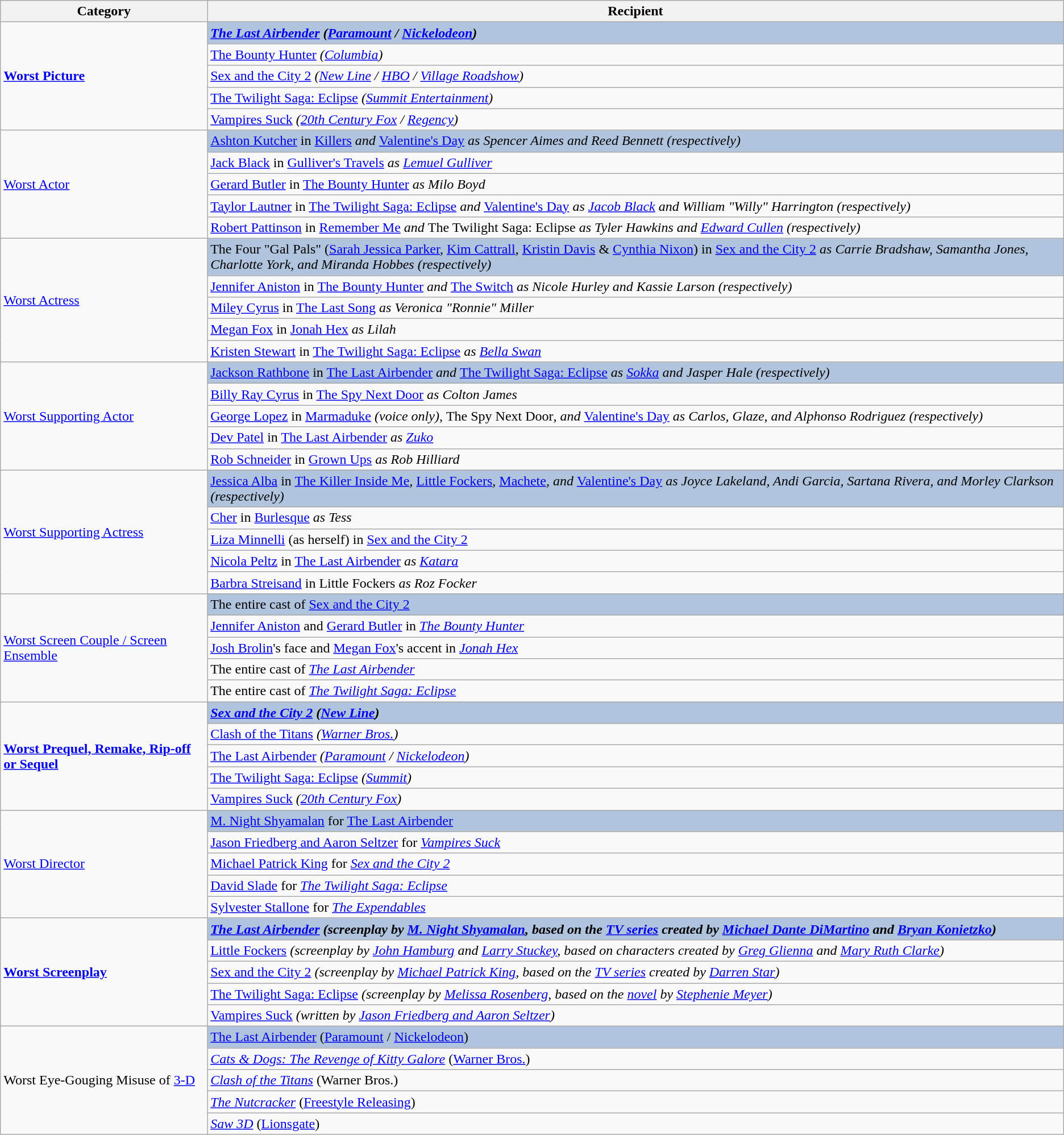<table class="wikitable">
<tr>
<th>Category</th>
<th>Recipient</th>
</tr>
<tr>
<td rowspan=5><strong><a href='#'>Worst Picture</a></strong></td>
<td style="background:#B0C4DE"><strong><em><a href='#'>The Last Airbender</a><em> (<a href='#'>Paramount</a> / <a href='#'>Nickelodeon</a>)<strong></td>
</tr>
<tr>
<td></em><a href='#'>The Bounty Hunter</a><em> (<a href='#'>Columbia</a>)</td>
</tr>
<tr>
<td></em><a href='#'>Sex and the City 2</a><em> (<a href='#'>New Line</a> / <a href='#'>HBO</a> / <a href='#'>Village Roadshow</a>)</td>
</tr>
<tr>
<td></em><a href='#'>The Twilight Saga: Eclipse</a><em> (<a href='#'>Summit Entertainment</a>)</td>
</tr>
<tr>
<td></em><a href='#'>Vampires Suck</a><em> (<a href='#'>20th Century Fox</a> / <a href='#'>Regency</a>)</td>
</tr>
<tr>
<td rowspan=5></strong><a href='#'>Worst Actor</a><strong></td>
<td style="background:#B0C4DE"></strong><a href='#'>Ashton Kutcher</a> in </em><a href='#'>Killers</a><em> and </em><a href='#'>Valentine's Day</a><em> as Spencer Aimes and Reed Bennett (respectively)<strong></td>
</tr>
<tr>
<td><a href='#'>Jack Black</a> in </em><a href='#'>Gulliver's Travels</a><em> as <a href='#'>Lemuel Gulliver</a></td>
</tr>
<tr>
<td><a href='#'>Gerard Butler</a> in </em><a href='#'>The Bounty Hunter</a><em> as Milo Boyd</td>
</tr>
<tr>
<td><a href='#'>Taylor Lautner</a> in </em><a href='#'>The Twilight Saga: Eclipse</a><em> and </em><a href='#'>Valentine's Day</a><em> as <a href='#'>Jacob Black</a> and William "Willy" Harrington (respectively)</td>
</tr>
<tr>
<td><a href='#'>Robert Pattinson</a> in </em><a href='#'>Remember Me</a><em> and </em>The Twilight Saga: Eclipse<em> as Tyler Hawkins and <a href='#'>Edward Cullen</a> (respectively)</td>
</tr>
<tr>
<td rowspan=5></strong><a href='#'>Worst Actress</a><strong></td>
<td style="background:#B0C4DE"></strong>The Four "Gal Pals" (<a href='#'>Sarah Jessica Parker</a>, <a href='#'>Kim Cattrall</a>, <a href='#'>Kristin Davis</a> & <a href='#'>Cynthia Nixon</a>) in </em><a href='#'>Sex and the City 2</a><em> as Carrie Bradshaw, Samantha Jones, Charlotte York, and Miranda Hobbes (respectively)<strong></td>
</tr>
<tr>
<td><a href='#'>Jennifer Aniston</a> in </em><a href='#'>The Bounty Hunter</a><em> and </em><a href='#'>The Switch</a><em> as Nicole Hurley and Kassie Larson (respectively)</td>
</tr>
<tr>
<td><a href='#'>Miley Cyrus</a> in </em><a href='#'>The Last Song</a><em> as Veronica "Ronnie" Miller</td>
</tr>
<tr>
<td><a href='#'>Megan Fox</a> in </em><a href='#'>Jonah Hex</a><em> as Lilah</td>
</tr>
<tr>
<td><a href='#'>Kristen Stewart</a> in </em><a href='#'>The Twilight Saga: Eclipse</a><em> as <a href='#'>Bella Swan</a></td>
</tr>
<tr>
<td rowspan=5></strong><a href='#'>Worst Supporting Actor</a><strong></td>
<td style="background:#B0C4DE"></strong><a href='#'>Jackson Rathbone</a> in </em><a href='#'>The Last Airbender</a><em> and </em><a href='#'>The Twilight Saga: Eclipse</a><em> as <a href='#'>Sokka</a> and Jasper Hale (respectively)<strong></td>
</tr>
<tr>
<td><a href='#'>Billy Ray Cyrus</a> in </em><a href='#'>The Spy Next Door</a><em> as Colton James</td>
</tr>
<tr>
<td><a href='#'>George Lopez</a> in </em><a href='#'>Marmaduke</a><em> (voice only), </em>The Spy Next Door<em>, and </em><a href='#'>Valentine's Day</a><em> as Carlos, Glaze, and Alphonso Rodriguez (respectively)</td>
</tr>
<tr>
<td><a href='#'>Dev Patel</a> in </em><a href='#'>The Last Airbender</a><em> as <a href='#'>Zuko</a></td>
</tr>
<tr>
<td><a href='#'>Rob Schneider</a> in </em><a href='#'>Grown Ups</a><em> as Rob Hilliard</td>
</tr>
<tr>
<td rowspan=5></strong><a href='#'>Worst Supporting Actress</a><strong></td>
<td style="background:#B0C4DE"></strong><a href='#'>Jessica Alba</a> in </em><a href='#'>The Killer Inside Me</a><em>, </em><a href='#'>Little Fockers</a><em>, </em><a href='#'>Machete</a><em>, and </em><a href='#'>Valentine's Day</a><em> as Joyce Lakeland, Andi Garcia, Sartana Rivera, and Morley Clarkson (respectively)<strong></td>
</tr>
<tr>
<td><a href='#'>Cher</a> in </em><a href='#'>Burlesque</a><em> as Tess</td>
</tr>
<tr>
<td><a href='#'>Liza Minnelli</a> (as herself) in </em><a href='#'>Sex and the City 2</a><em></td>
</tr>
<tr>
<td><a href='#'>Nicola Peltz</a> in </em><a href='#'>The Last Airbender</a><em> as <a href='#'>Katara</a></td>
</tr>
<tr>
<td><a href='#'>Barbra Streisand</a> in </em>Little Fockers<em> as Roz Focker</td>
</tr>
<tr>
<td rowspan=5></strong><a href='#'>Worst Screen Couple / Screen Ensemble</a><strong></td>
<td style="background:#B0C4DE"></strong>The entire cast of </em><a href='#'>Sex and the City 2</a></em></strong></td>
</tr>
<tr>
<td><a href='#'>Jennifer Aniston</a> and <a href='#'>Gerard Butler</a> in <em><a href='#'>The Bounty Hunter</a></em></td>
</tr>
<tr>
<td><a href='#'>Josh Brolin</a>'s face and <a href='#'>Megan Fox</a>'s accent in <em><a href='#'>Jonah Hex</a></em></td>
</tr>
<tr>
<td>The entire cast of <em><a href='#'>The Last Airbender</a></em></td>
</tr>
<tr>
<td>The entire cast of <em><a href='#'>The Twilight Saga: Eclipse</a></em></td>
</tr>
<tr>
<td rowspan=5><strong><a href='#'>Worst Prequel, Remake, Rip-off or Sequel</a></strong></td>
<td style="background:#B0C4DE"><strong><em><a href='#'>Sex and the City 2</a><em> (<a href='#'>New Line</a>)<strong></td>
</tr>
<tr>
<td></em><a href='#'>Clash of the Titans</a><em> (<a href='#'>Warner Bros.</a>)</td>
</tr>
<tr>
<td></em><a href='#'>The Last Airbender</a><em> (<a href='#'>Paramount</a> / <a href='#'>Nickelodeon</a>)</td>
</tr>
<tr>
<td></em><a href='#'>The Twilight Saga: Eclipse</a><em> (<a href='#'>Summit</a>)</td>
</tr>
<tr>
<td></em><a href='#'>Vampires Suck</a><em> (<a href='#'>20th Century Fox</a>)</td>
</tr>
<tr>
<td rowspan=5></strong><a href='#'>Worst Director</a><strong></td>
<td style="background:#B0C4DE"></strong><a href='#'>M. Night Shyamalan</a> for </em><a href='#'>The Last Airbender</a></em></strong></td>
</tr>
<tr>
<td><a href='#'>Jason Friedberg and Aaron Seltzer</a> for <em><a href='#'>Vampires Suck</a></em></td>
</tr>
<tr>
<td><a href='#'>Michael Patrick King</a> for <em><a href='#'>Sex and the City 2</a></em></td>
</tr>
<tr>
<td><a href='#'>David Slade</a> for <em><a href='#'>The Twilight Saga: Eclipse</a></em></td>
</tr>
<tr>
<td><a href='#'>Sylvester Stallone</a> for <em><a href='#'>The Expendables</a></em></td>
</tr>
<tr>
<td rowspan=5><strong><a href='#'>Worst Screenplay</a></strong></td>
<td style="background:#B0C4DE"><strong><em><a href='#'>The Last Airbender</a><em> (screenplay by <a href='#'>M. Night Shyamalan</a>, based on the <a href='#'>TV series</a> created by <a href='#'>Michael Dante DiMartino</a> and <a href='#'>Bryan Konietzko</a>)<strong></td>
</tr>
<tr>
<td></em><a href='#'>Little Fockers</a><em> (screenplay by <a href='#'>John Hamburg</a> and <a href='#'>Larry Stuckey</a>, based on characters created by <a href='#'>Greg Glienna</a> and <a href='#'>Mary Ruth Clarke</a>)</td>
</tr>
<tr>
<td></em><a href='#'>Sex and the City 2</a><em> (screenplay by <a href='#'>Michael Patrick King</a>, based on the <a href='#'>TV series</a> created by <a href='#'>Darren Star</a>)</td>
</tr>
<tr>
<td></em><a href='#'>The Twilight Saga: Eclipse</a><em> (screenplay by <a href='#'>Melissa Rosenberg</a>, based on the <a href='#'>novel</a> by <a href='#'>Stephenie Meyer</a>)</td>
</tr>
<tr>
<td></em><a href='#'>Vampires Suck</a><em> (written by <a href='#'>Jason Friedberg and Aaron Seltzer</a>)</td>
</tr>
<tr>
<td rowspan=5></strong>Worst Eye-Gouging Misuse of <a href='#'>3-D</a><strong></td>
<td style="background:#B0C4DE"></em></strong><a href='#'>The Last Airbender</a></em> (<a href='#'>Paramount</a> / <a href='#'>Nickelodeon</a>)</strong></td>
</tr>
<tr>
<td><em><a href='#'>Cats & Dogs: The Revenge of Kitty Galore</a></em> (<a href='#'>Warner Bros.</a>)</td>
</tr>
<tr>
<td><em><a href='#'>Clash of the Titans</a></em> (Warner Bros.)</td>
</tr>
<tr>
<td><em><a href='#'>The Nutcracker</a></em> (<a href='#'>Freestyle Releasing</a>)</td>
</tr>
<tr>
<td><em><a href='#'>Saw 3D</a></em> (<a href='#'>Lionsgate</a>)</td>
</tr>
</table>
